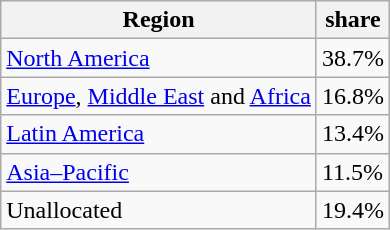<table class="wikitable floatright">
<tr>
<th>Region</th>
<th>share</th>
</tr>
<tr>
<td><a href='#'>North America</a></td>
<td>38.7%</td>
</tr>
<tr>
<td><a href='#'>Europe</a>, <a href='#'>Middle East</a> and <a href='#'>Africa</a></td>
<td>16.8%</td>
</tr>
<tr>
<td><a href='#'>Latin America</a></td>
<td>13.4%</td>
</tr>
<tr>
<td><a href='#'>Asia–Pacific</a></td>
<td>11.5%</td>
</tr>
<tr>
<td>Unallocated</td>
<td>19.4%</td>
</tr>
</table>
